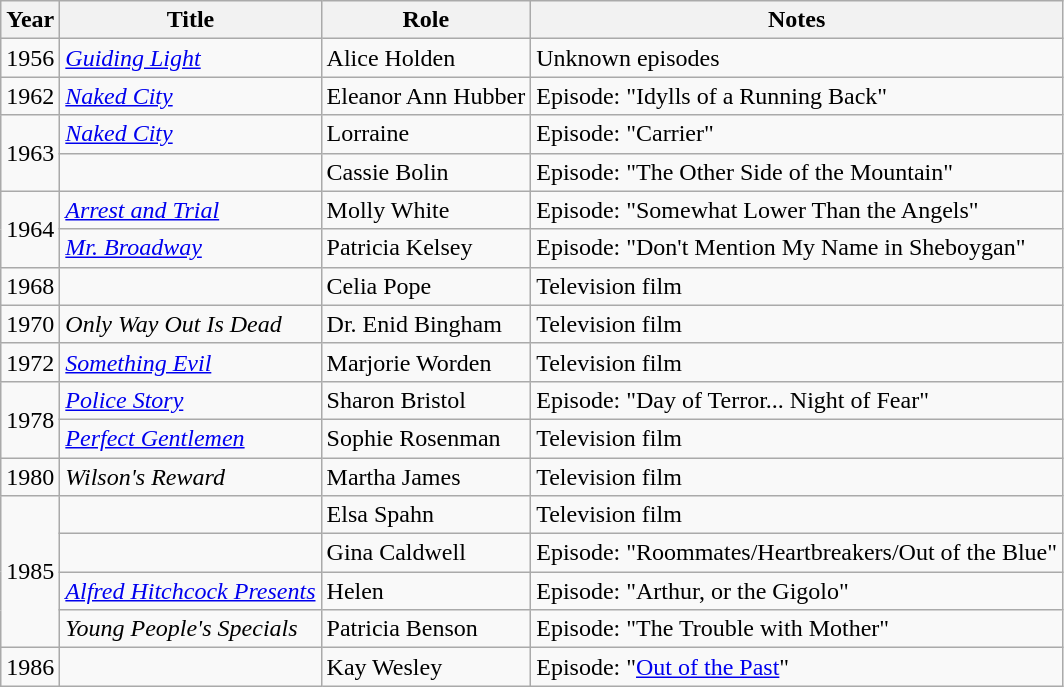<table class="wikitable sortable">
<tr>
<th>Year</th>
<th>Title</th>
<th>Role</th>
<th class="unsortable">Notes</th>
</tr>
<tr>
<td>1956</td>
<td><em><a href='#'>Guiding Light</a></em></td>
<td>Alice Holden</td>
<td>Unknown episodes</td>
</tr>
<tr>
<td>1962</td>
<td><em><a href='#'>Naked City</a></em></td>
<td>Eleanor Ann Hubber</td>
<td>Episode: "Idylls of a Running Back"</td>
</tr>
<tr>
<td rowspan="2">1963</td>
<td><em><a href='#'>Naked City</a></em></td>
<td>Lorraine</td>
<td>Episode: "Carrier"</td>
</tr>
<tr>
<td><em></em></td>
<td>Cassie Bolin</td>
<td>Episode: "The Other Side of the Mountain"</td>
</tr>
<tr>
<td rowspan="2">1964</td>
<td><em><a href='#'>Arrest and Trial</a></em></td>
<td>Molly White</td>
<td>Episode: "Somewhat Lower Than the Angels"</td>
</tr>
<tr>
<td><em><a href='#'>Mr. Broadway</a></em></td>
<td>Patricia Kelsey</td>
<td>Episode: "Don't Mention My Name in Sheboygan"</td>
</tr>
<tr>
<td>1968</td>
<td><em></em></td>
<td>Celia Pope</td>
<td>Television film</td>
</tr>
<tr>
<td>1970</td>
<td><em>Only Way Out Is Dead</em></td>
<td>Dr. Enid Bingham</td>
<td>Television film</td>
</tr>
<tr>
<td>1972</td>
<td><em><a href='#'>Something Evil</a></em></td>
<td>Marjorie Worden</td>
<td>Television film</td>
</tr>
<tr>
<td rowspan="2">1978</td>
<td><em><a href='#'>Police Story</a></em></td>
<td>Sharon Bristol</td>
<td>Episode: "Day of Terror... Night of Fear"</td>
</tr>
<tr>
<td><em><a href='#'>Perfect Gentlemen</a></em></td>
<td>Sophie Rosenman</td>
<td>Television film</td>
</tr>
<tr>
<td>1980</td>
<td><em>Wilson's Reward</em></td>
<td>Martha James</td>
<td>Television film</td>
</tr>
<tr>
<td rowspan="4">1985</td>
<td><em></em></td>
<td>Elsa Spahn</td>
<td>Television film</td>
</tr>
<tr>
<td><em></em></td>
<td>Gina Caldwell</td>
<td>Episode: "Roommates/Heartbreakers/Out of the Blue"</td>
</tr>
<tr>
<td><em><a href='#'>Alfred Hitchcock Presents</a></em></td>
<td>Helen</td>
<td>Episode: "Arthur, or the Gigolo"</td>
</tr>
<tr>
<td><em>Young People's Specials</em></td>
<td>Patricia Benson</td>
<td>Episode: "The Trouble with Mother"</td>
</tr>
<tr>
<td>1986</td>
<td><em></em></td>
<td>Kay Wesley</td>
<td>Episode: "<a href='#'>Out of the Past</a>"</td>
</tr>
</table>
